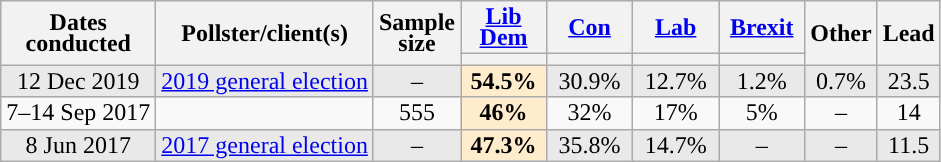<table class="wikitable sortable mw-datatable" style="text-align:center;line-height:14px;">
<tr>
<th rowspan="2">Dates<br>conducted</th>
<th rowspan="2">Pollster/client(s)</th>
<th data-sort-type="number" rowspan="2">Sample<br>size</th>
<th class="unsortable" style="width:50px;"><a href='#'>Lib Dem</a></th>
<th class="unsortable" style="width:50px;"><a href='#'>Con</a></th>
<th class="unsortable" style="width:50px;"><a href='#'>Lab</a></th>
<th class="unsortable" style="width:50px;"><a href='#'>Brexit</a></th>
<th class="unsortable" rowspan="2">Other</th>
<th data-sort-type="number" rowspan="2">Lead</th>
</tr>
<tr>
<th data-sort-type="number" style="background:"></th>
<th data-sort-type="number" style="background:"></th>
<th data-sort-type="number" style="background:"></th>
<th data-sort-type="number" style="background:"></th>
</tr>
<tr style="background:#E9E9E9;">
<td data-sort-value="2017-06-08">12 Dec 2019</td>
<td><a href='#'>2019 general election</a></td>
<td>–</td>
<td style="background:#FEECCD;"><strong>54.5%</strong></td>
<td>30.9%</td>
<td>12.7%</td>
<td>1.2%</td>
<td>0.7%</td>
<td style="background:">23.5</td>
</tr>
<tr>
<td data-sort-value="2017-09-14">7–14 Sep 2017</td>
<td></td>
<td>555</td>
<td style="background:#FEECCD;"><strong>46%</strong></td>
<td>32%</td>
<td>17%</td>
<td>5%</td>
<td>–</td>
<td style="background:">14</td>
</tr>
<tr style="background:#E9E9E9;">
<td data-sort-value="2017-06-08">8 Jun 2017</td>
<td><a href='#'>2017 general election</a></td>
<td>–</td>
<td style="background:#FEECCD;"><strong>47.3%</strong></td>
<td>35.8%</td>
<td>14.7%</td>
<td>–</td>
<td>–</td>
<td style="background:">11.5</td>
</tr>
</table>
